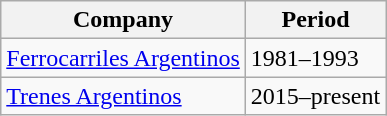<table class= "wikitable">
<tr>
<th>Company</th>
<th>Period</th>
</tr>
<tr>
<td><a href='#'>Ferrocarriles Argentinos</a></td>
<td>1981–1993</td>
</tr>
<tr>
<td><a href='#'>Trenes Argentinos</a> </td>
<td>2015–present</td>
</tr>
</table>
